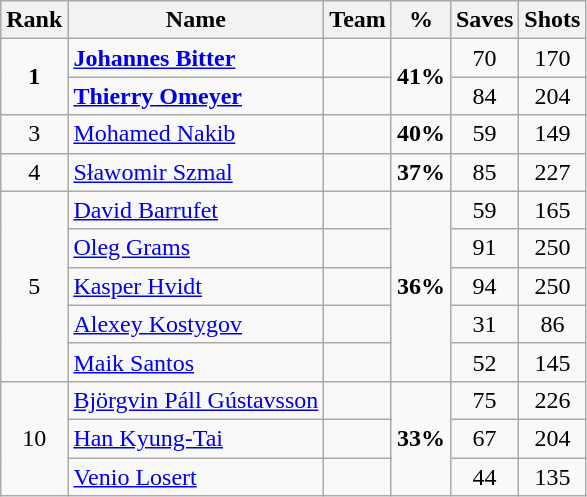<table class="wikitable" style="text-align: center;">
<tr>
<th>Rank</th>
<th>Name</th>
<th>Team</th>
<th>%</th>
<th>Saves</th>
<th>Shots</th>
</tr>
<tr>
<td rowspan="2"><strong>1</strong></td>
<td align="left"><strong><a href='#'>Johannes Bitter</a></strong></td>
<td align="left"><strong></strong></td>
<td rowspan="2"><strong>41%</strong></td>
<td>70</td>
<td>170</td>
</tr>
<tr>
<td align="left"><strong><a href='#'>Thierry Omeyer</a></strong></td>
<td align="left"><strong></strong></td>
<td>84</td>
<td>204</td>
</tr>
<tr>
<td>3</td>
<td align="left"><a href='#'>Mohamed Nakib</a></td>
<td align="left"></td>
<td><strong>40%</strong></td>
<td>59</td>
<td>149</td>
</tr>
<tr>
<td>4</td>
<td align="left"><a href='#'>Sławomir Szmal</a></td>
<td align="left"></td>
<td><strong>37%</strong></td>
<td>85</td>
<td>227</td>
</tr>
<tr>
<td rowspan="5">5</td>
<td align="left"><a href='#'>David Barrufet</a></td>
<td align="left"></td>
<td rowspan="5"><strong>36%</strong></td>
<td>59</td>
<td>165</td>
</tr>
<tr>
<td align="left"><a href='#'>Oleg Grams</a></td>
<td align="left"></td>
<td>91</td>
<td>250</td>
</tr>
<tr>
<td align="left"><a href='#'>Kasper Hvidt</a></td>
<td align="left"></td>
<td>94</td>
<td>250</td>
</tr>
<tr>
<td align="left"><a href='#'>Alexey Kostygov</a></td>
<td align="left"></td>
<td>31</td>
<td>86</td>
</tr>
<tr>
<td align="left"><a href='#'>Maik Santos</a></td>
<td align="left"></td>
<td>52</td>
<td>145</td>
</tr>
<tr>
<td rowspan="3">10</td>
<td align="left"><a href='#'>Björgvin Páll Gústavsson</a></td>
<td align="left"></td>
<td rowspan="3"><strong>33%</strong></td>
<td>75</td>
<td>226</td>
</tr>
<tr>
<td align="left"><a href='#'>Han Kyung-Tai</a></td>
<td align="left"></td>
<td>67</td>
<td>204</td>
</tr>
<tr>
<td align="left"><a href='#'>Venio Losert</a></td>
<td align="left"></td>
<td>44</td>
<td>135</td>
</tr>
</table>
